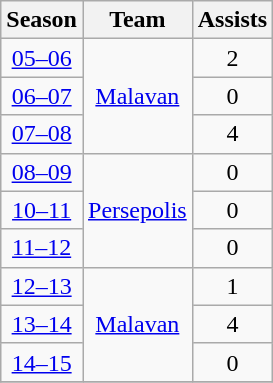<table class="wikitable" style="text-align: center;">
<tr>
<th>Season</th>
<th>Team</th>
<th>Assists</th>
</tr>
<tr>
<td><a href='#'>05–06</a></td>
<td rowspan="3"><a href='#'>Malavan</a></td>
<td>2</td>
</tr>
<tr>
<td><a href='#'>06–07</a></td>
<td>0</td>
</tr>
<tr>
<td><a href='#'>07–08</a></td>
<td>4</td>
</tr>
<tr>
<td><a href='#'>08–09</a></td>
<td rowspan="3"><a href='#'>Persepolis</a></td>
<td>0</td>
</tr>
<tr>
<td><a href='#'>10–11</a></td>
<td>0</td>
</tr>
<tr>
<td><a href='#'>11–12</a></td>
<td>0</td>
</tr>
<tr>
<td><a href='#'>12–13</a></td>
<td rowspan="3"><a href='#'>Malavan</a></td>
<td>1</td>
</tr>
<tr>
<td><a href='#'>13–14</a></td>
<td>4</td>
</tr>
<tr>
<td><a href='#'>14–15</a></td>
<td>0</td>
</tr>
<tr>
</tr>
</table>
